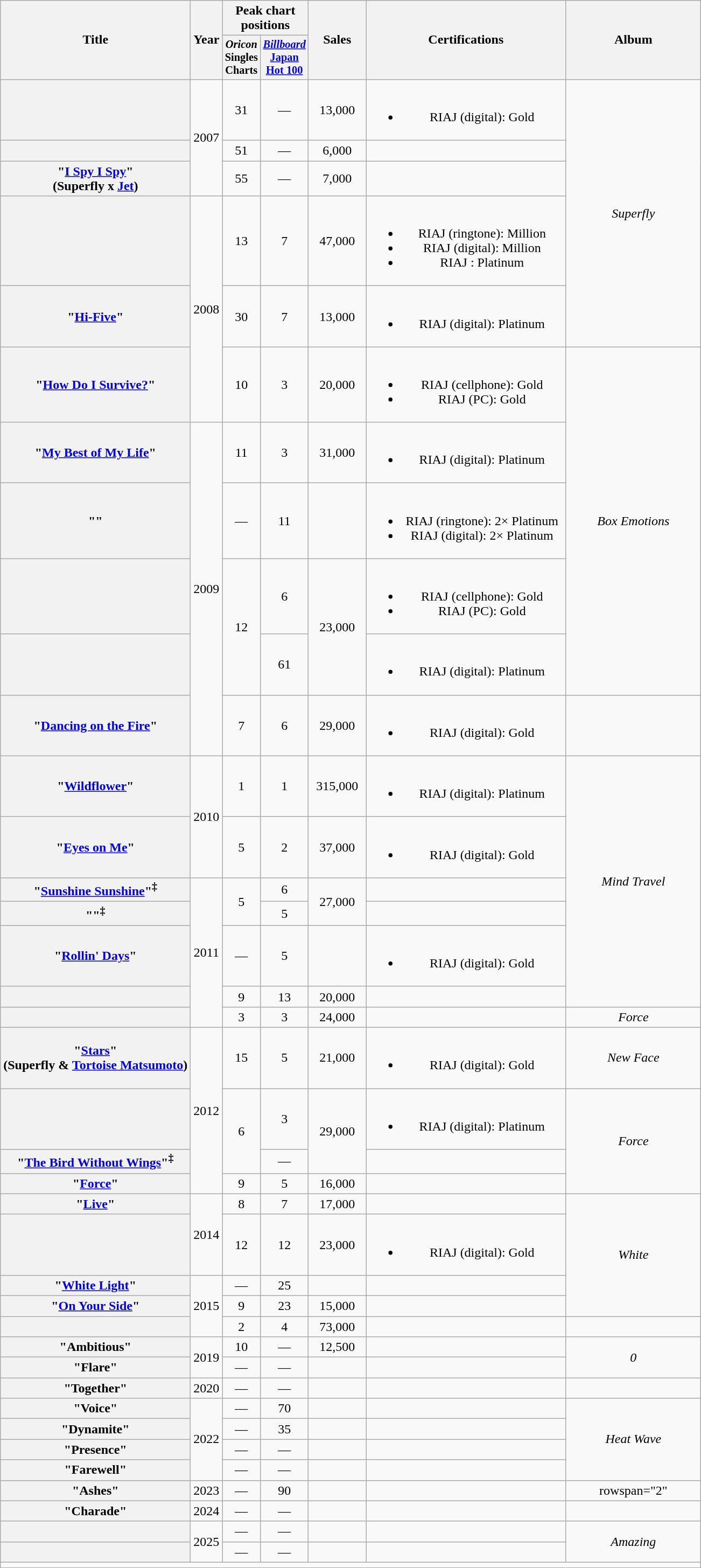<table class="wikitable plainrowheaders" style="text-align:center;">
<tr>
<th scope="col" rowspan="2">Title</th>
<th scope="col" rowspan="2" style="width:2em;">Year</th>
<th scope="col" colspan="2">Peak chart positions</th>
<th scope="col" rowspan="2" style="width:4em;">Sales</th>
<th scope="col" rowspan="2" style="width:15em;">Certifications</th>
<th scope="col" rowspan="2" style="width:10em;">Album</th>
</tr>
<tr>
<th style="width:3em;font-size:85%"><em>Oricon</em> Singles Charts<br></th>
<th style="width:3em;font-size:85%"><em><a href='#'>Billboard</a></em> <a href='#'>Japan Hot 100</a><br></th>
</tr>
<tr>
<th scope="row"></th>
<td rowspan="3">2007</td>
<td>31</td>
<td>—</td>
<td>13,000</td>
<td><br><ul><li>RIAJ <span>(digital)</span>: Gold</li></ul></td>
<td rowspan="5"><em>Superfly</em></td>
</tr>
<tr>
<th scope="row"></th>
<td>51</td>
<td>—</td>
<td>6,000</td>
<td></td>
</tr>
<tr>
<th scope="row">"<a href='#'>I Spy I Spy</a>"<br><span>(Superfly x <a href='#'>Jet</a>)</span></th>
<td>55</td>
<td>—</td>
<td>7,000</td>
<td></td>
</tr>
<tr>
<th scope="row"></th>
<td rowspan="3">2008</td>
<td>13</td>
<td>7</td>
<td>47,000</td>
<td><br><ul><li>RIAJ <span>(ringtone)</span>: Million</li><li>RIAJ <span>(digital)</span>: Million</li><li>RIAJ : Platinum</li></ul></td>
</tr>
<tr>
<th scope="row">"<a href='#'>Hi-Five</a>"</th>
<td>30</td>
<td>7</td>
<td>13,000</td>
<td><br><ul><li>RIAJ <span>(digital)</span>: Platinum</li></ul></td>
</tr>
<tr>
<th scope="row">"<a href='#'>How Do I Survive?</a>"</th>
<td>10</td>
<td>3</td>
<td>20,000</td>
<td><br><ul><li>RIAJ <span>(cellphone)</span>: Gold</li><li>RIAJ <span>(PC)</span>: Gold</li></ul></td>
<td rowspan="5"><em>Box Emotions</em></td>
</tr>
<tr>
<th scope="row">"<a href='#'>My Best of My Life</a>"</th>
<td rowspan="5">2009</td>
<td>11</td>
<td>3</td>
<td>31,000</td>
<td><br><ul><li>RIAJ <span>(digital)</span>: Platinum</li></ul></td>
</tr>
<tr>
<th scope="row">"<a href='#'></a>" </th>
<td>—</td>
<td>11</td>
<td></td>
<td><br><ul><li>RIAJ <span>(ringtone)</span>: 2× Platinum</li><li>RIAJ <span>(digital)</span>: 2× Platinum</li></ul></td>
</tr>
<tr>
<th scope="row"></th>
<td rowspan="2">12</td>
<td>6</td>
<td rowspan="2">23,000</td>
<td><br><ul><li>RIAJ <span>(cellphone)</span>: Gold</li><li>RIAJ <span>(PC)</span>: Gold</li></ul></td>
</tr>
<tr>
<th scope="row"></th>
<td>61</td>
<td><br><ul><li>RIAJ <span>(digital)</span>: Platinum</li></ul></td>
</tr>
<tr>
<th scope="row">"<a href='#'>Dancing on the Fire</a>"</th>
<td>7</td>
<td>6</td>
<td>29,000</td>
<td><br><ul><li>RIAJ <span>(digital)</span>: Gold</li></ul></td>
<td></td>
</tr>
<tr>
<th scope="row">"<a href='#'>Wildflower</a>"</th>
<td rowspan="2">2010</td>
<td>1</td>
<td>1</td>
<td>315,000</td>
<td><br><ul><li>RIAJ <span>(digital)</span>: Platinum</li></ul></td>
<td rowspan="6"><em>Mind Travel</em></td>
</tr>
<tr>
<th scope="row">"<a href='#'>Eyes on Me</a>"</th>
<td>5</td>
<td>2</td>
<td>37,000</td>
<td><br><ul><li>RIAJ <span>(digital)</span>: Gold</li></ul></td>
</tr>
<tr>
<th scope="row">"<a href='#'>Sunshine Sunshine</a>"<sup>‡</sup></th>
<td rowspan="5">2011</td>
<td rowspan="2">5</td>
<td>6</td>
<td rowspan="2">27,000</td>
<td></td>
</tr>
<tr>
<th scope="row">"<a href='#'></a>"<sup>‡</sup></th>
<td>5</td>
<td></td>
</tr>
<tr>
<th scope="row">"<a href='#'>Rollin' Days</a>"  </th>
<td>—</td>
<td>5</td>
<td></td>
<td><br><ul><li>RIAJ <span>(digital)</span>: Gold</li></ul></td>
</tr>
<tr>
<th scope="row"></th>
<td>9</td>
<td>13</td>
<td>20,000</td>
<td></td>
</tr>
<tr>
<th scope="row"></th>
<td>3</td>
<td>3</td>
<td>24,000</td>
<td></td>
<td><em>Force</em></td>
</tr>
<tr>
<th scope="row">"<a href='#'>Stars</a>"<br><span>(Superfly & <a href='#'>Tortoise Matsumoto</a>)</span></th>
<td rowspan="4">2012</td>
<td>15</td>
<td>5</td>
<td>21,000</td>
<td><br><ul><li>RIAJ <span>(digital)</span>: Gold</li></ul></td>
<td><em>New Face</em></td>
</tr>
<tr>
<th scope="row"></th>
<td rowspan="2">6</td>
<td>3</td>
<td rowspan="2">29,000</td>
<td><br><ul><li>RIAJ <span>(digital)</span>: Platinum</li></ul></td>
<td rowspan="3"><em>Force</em></td>
</tr>
<tr>
<th scope="row">"<a href='#'>The Bird Without Wings</a>"<sup>‡</sup></th>
<td>—</td>
<td></td>
</tr>
<tr>
<th scope="row">"<a href='#'>Force</a>"</th>
<td>9</td>
<td>5</td>
<td>16,000</td>
<td></td>
</tr>
<tr>
<th scope="row">"<a href='#'>Live</a>"</th>
<td rowspan="2">2014</td>
<td>8</td>
<td>7</td>
<td>17,000</td>
<td></td>
<td rowspan="4"><em>White</em></td>
</tr>
<tr>
<th scope="row"></th>
<td>12</td>
<td>12</td>
<td>23,000</td>
<td><br><ul><li>RIAJ <span>(digital)</span>: Gold</li></ul></td>
</tr>
<tr>
<th scope="row">"<a href='#'>White Light</a>" </th>
<td rowspan="3">2015</td>
<td>—</td>
<td>25</td>
<td></td>
<td></td>
</tr>
<tr>
<th scope="row">"<a href='#'>On Your Side</a>"</th>
<td>9</td>
<td>23</td>
<td>15,000</td>
<td></td>
</tr>
<tr>
<th scope="row"></th>
<td>2</td>
<td>4</td>
<td>73,000</td>
<td></td>
<td></td>
</tr>
<tr>
<th scope="row">"Ambitious"</th>
<td rowspan="2">2019</td>
<td>10</td>
<td>—</td>
<td>12,500</td>
<td></td>
<td rowspan="2"><em>0</em></td>
</tr>
<tr>
<th scope="row">"Flare"</th>
<td>—</td>
<td>—</td>
<td></td>
<td></td>
</tr>
<tr>
<th scope="row">"Together"</th>
<td>2020</td>
<td>—</td>
<td>—</td>
<td></td>
<td></td>
<td></td>
</tr>
<tr>
<th scope="row">"Voice"</th>
<td rowspan="4">2022</td>
<td>—</td>
<td>70</td>
<td></td>
<td></td>
<td rowspan="4"><em>Heat Wave</em></td>
</tr>
<tr>
<th scope="row">"Dynamite"</th>
<td>—</td>
<td>35</td>
<td></td>
<td></td>
</tr>
<tr>
<th scope="row">"Presence"</th>
<td>—</td>
<td>—</td>
<td></td>
<td></td>
</tr>
<tr>
<th scope="row">"Farewell"</th>
<td>—</td>
<td>—</td>
<td></td>
<td></td>
</tr>
<tr>
<th scope="row">"Ashes"</th>
<td>2023</td>
<td>—</td>
<td>90</td>
<td></td>
<td></td>
<td>rowspan="2" </td>
</tr>
<tr>
<th scope="row">"Charade"</th>
<td>2024</td>
<td>—</td>
<td>—</td>
<td></td>
<td></td>
</tr>
<tr>
<th scope="row"></th>
<td rowspan="2">2025</td>
<td>—</td>
<td>—</td>
<td></td>
<td></td>
<td rowspan="2"><em>Amazing</em></td>
</tr>
<tr>
<th scope="row"></th>
<td>—</td>
<td>—</td>
<td></td>
<td></td>
</tr>
<tr>
<td colspan="12" align="center" style="font-size:90%;"></td>
</tr>
</table>
